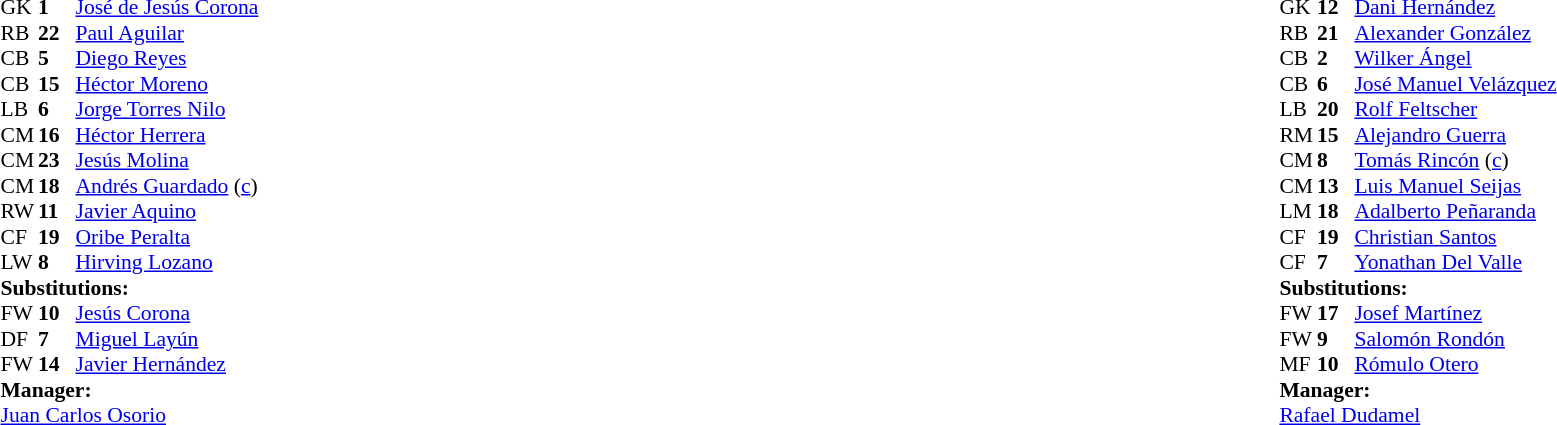<table width="100%">
<tr>
<td valign="top" width="40%"><br><table style="font-size:90%" cellspacing="0" cellpadding="0">
<tr>
<th width=25></th>
<th width=25></th>
</tr>
<tr>
<td>GK</td>
<td><strong>1</strong></td>
<td><a href='#'>José de Jesús Corona</a></td>
</tr>
<tr>
<td>RB</td>
<td><strong>22</strong></td>
<td><a href='#'>Paul Aguilar</a></td>
</tr>
<tr>
<td>CB</td>
<td><strong>5</strong></td>
<td><a href='#'>Diego Reyes</a></td>
</tr>
<tr>
<td>CB</td>
<td><strong>15</strong></td>
<td><a href='#'>Héctor Moreno</a></td>
</tr>
<tr>
<td>LB</td>
<td><strong>6</strong></td>
<td><a href='#'>Jorge Torres Nilo</a></td>
<td></td>
<td></td>
</tr>
<tr>
<td>CM</td>
<td><strong>16</strong></td>
<td><a href='#'>Héctor Herrera</a></td>
<td></td>
</tr>
<tr>
<td>CM</td>
<td><strong>23</strong></td>
<td><a href='#'>Jesús Molina</a></td>
<td></td>
<td></td>
</tr>
<tr>
<td>CM</td>
<td><strong>18</strong></td>
<td><a href='#'>Andrés Guardado</a> (<a href='#'>c</a>)</td>
</tr>
<tr>
<td>RW</td>
<td><strong>11</strong></td>
<td><a href='#'>Javier Aquino</a></td>
<td></td>
<td></td>
</tr>
<tr>
<td>CF</td>
<td><strong>19</strong></td>
<td><a href='#'>Oribe Peralta</a></td>
</tr>
<tr>
<td>LW</td>
<td><strong>8</strong></td>
<td><a href='#'>Hirving Lozano</a></td>
</tr>
<tr>
<td colspan=3><strong>Substitutions:</strong></td>
</tr>
<tr>
<td>FW</td>
<td><strong>10</strong></td>
<td><a href='#'>Jesús Corona</a></td>
<td></td>
<td></td>
</tr>
<tr>
<td>DF</td>
<td><strong>7</strong></td>
<td><a href='#'>Miguel Layún</a></td>
<td></td>
<td></td>
</tr>
<tr>
<td>FW</td>
<td><strong>14</strong></td>
<td><a href='#'>Javier Hernández</a></td>
<td></td>
<td></td>
</tr>
<tr>
<td colspan=3><strong>Manager:</strong></td>
</tr>
<tr>
<td colspan=3> <a href='#'>Juan Carlos Osorio</a></td>
</tr>
</table>
</td>
<td valign="top"></td>
<td valign="top" width="50%"><br><table style="font-size:90%; margin:auto" cellspacing="0" cellpadding="0">
<tr>
<th width=25></th>
<th width=25></th>
</tr>
<tr>
<td>GK</td>
<td><strong>12</strong></td>
<td><a href='#'>Dani Hernández</a></td>
</tr>
<tr>
<td>RB</td>
<td><strong>21</strong></td>
<td><a href='#'>Alexander González</a></td>
<td></td>
</tr>
<tr>
<td>CB</td>
<td><strong>2</strong></td>
<td><a href='#'>Wilker Ángel</a></td>
</tr>
<tr>
<td>CB</td>
<td><strong>6</strong></td>
<td><a href='#'>José Manuel Velázquez</a></td>
<td></td>
</tr>
<tr>
<td>LB</td>
<td><strong>20</strong></td>
<td><a href='#'>Rolf Feltscher</a></td>
</tr>
<tr>
<td>RM</td>
<td><strong>15</strong></td>
<td><a href='#'>Alejandro Guerra</a></td>
<td></td>
<td></td>
</tr>
<tr>
<td>CM</td>
<td><strong>8</strong></td>
<td><a href='#'>Tomás Rincón</a> (<a href='#'>c</a>)</td>
</tr>
<tr>
<td>CM</td>
<td><strong>13</strong></td>
<td><a href='#'>Luis Manuel Seijas</a></td>
</tr>
<tr>
<td>LM</td>
<td><strong>18</strong></td>
<td><a href='#'>Adalberto Peñaranda</a></td>
<td></td>
</tr>
<tr>
<td>CF</td>
<td><strong>19</strong></td>
<td><a href='#'>Christian Santos</a></td>
<td></td>
<td></td>
</tr>
<tr>
<td>CF</td>
<td><strong>7</strong></td>
<td><a href='#'>Yonathan Del Valle</a></td>
<td></td>
<td></td>
</tr>
<tr>
<td colspan=3><strong>Substitutions:</strong></td>
</tr>
<tr>
<td>FW</td>
<td><strong>17</strong></td>
<td><a href='#'>Josef Martínez</a></td>
<td></td>
<td></td>
</tr>
<tr>
<td>FW</td>
<td><strong>9</strong></td>
<td><a href='#'>Salomón Rondón</a></td>
<td></td>
<td></td>
</tr>
<tr>
<td>MF</td>
<td><strong>10</strong></td>
<td><a href='#'>Rómulo Otero</a></td>
<td></td>
<td></td>
</tr>
<tr>
<td colspan=3><strong>Manager:</strong></td>
</tr>
<tr>
<td colspan=3><a href='#'>Rafael Dudamel</a></td>
</tr>
</table>
</td>
</tr>
</table>
